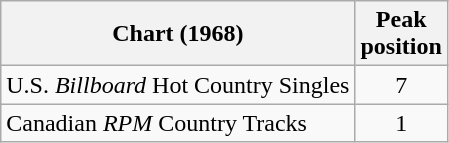<table class="wikitable sortable">
<tr>
<th align="left">Chart (1968)</th>
<th align="center">Peak<br>position</th>
</tr>
<tr>
<td align="left">U.S. <em>Billboard</em> Hot Country Singles</td>
<td align="center">7</td>
</tr>
<tr>
<td align="left">Canadian <em>RPM</em> Country Tracks</td>
<td align="center">1</td>
</tr>
</table>
